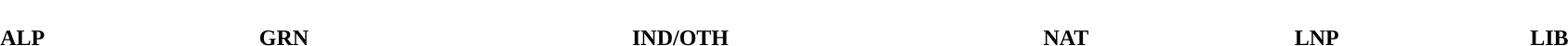<table style="width:100%; text-align:center">
<tr style="color:white; height:10px;">
<td style="background:"><strong>78</strong></td>
<td style="background:"><strong>4</strong></td>
<td style="background:"><strong>14</strong></td>
<td style="background:"><strong>9</strong></td>
<td style="background:"><strong>21</strong></td>
<td style="background:"><strong>25</strong></td>
</tr>
<tr>
<td style="color:"><strong>ALP</strong></td>
<td style="color:"><strong>GRN</strong></td>
<td style="color:"><strong>IND/OTH</strong></td>
<td style="color:"><strong>NAT</strong></td>
<td style="color:"><strong>LNP</strong></td>
<td style="color:"><strong>LIB</strong></td>
</tr>
</table>
